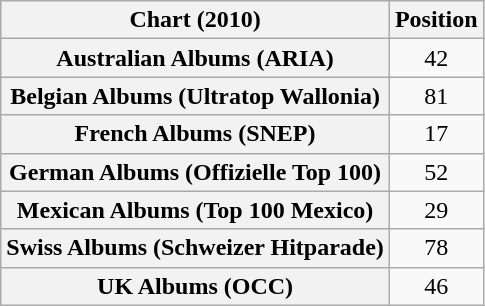<table class="wikitable sortable plainrowheaders" style="text-align:center">
<tr>
<th scope="col">Chart (2010)</th>
<th scope="col">Position</th>
</tr>
<tr>
<th scope="row">Australian Albums (ARIA)</th>
<td>42</td>
</tr>
<tr>
<th scope="row">Belgian Albums (Ultratop Wallonia)</th>
<td>81</td>
</tr>
<tr>
<th scope="row">French Albums (SNEP)</th>
<td style="text-align:center;">17</td>
</tr>
<tr>
<th scope="row">German Albums (Offizielle Top 100)</th>
<td>52</td>
</tr>
<tr>
<th scope="row">Mexican Albums (Top 100 Mexico)</th>
<td>29</td>
</tr>
<tr>
<th scope="row">Swiss Albums (Schweizer Hitparade)</th>
<td>78</td>
</tr>
<tr>
<th scope="row">UK Albums (OCC)</th>
<td>46</td>
</tr>
</table>
